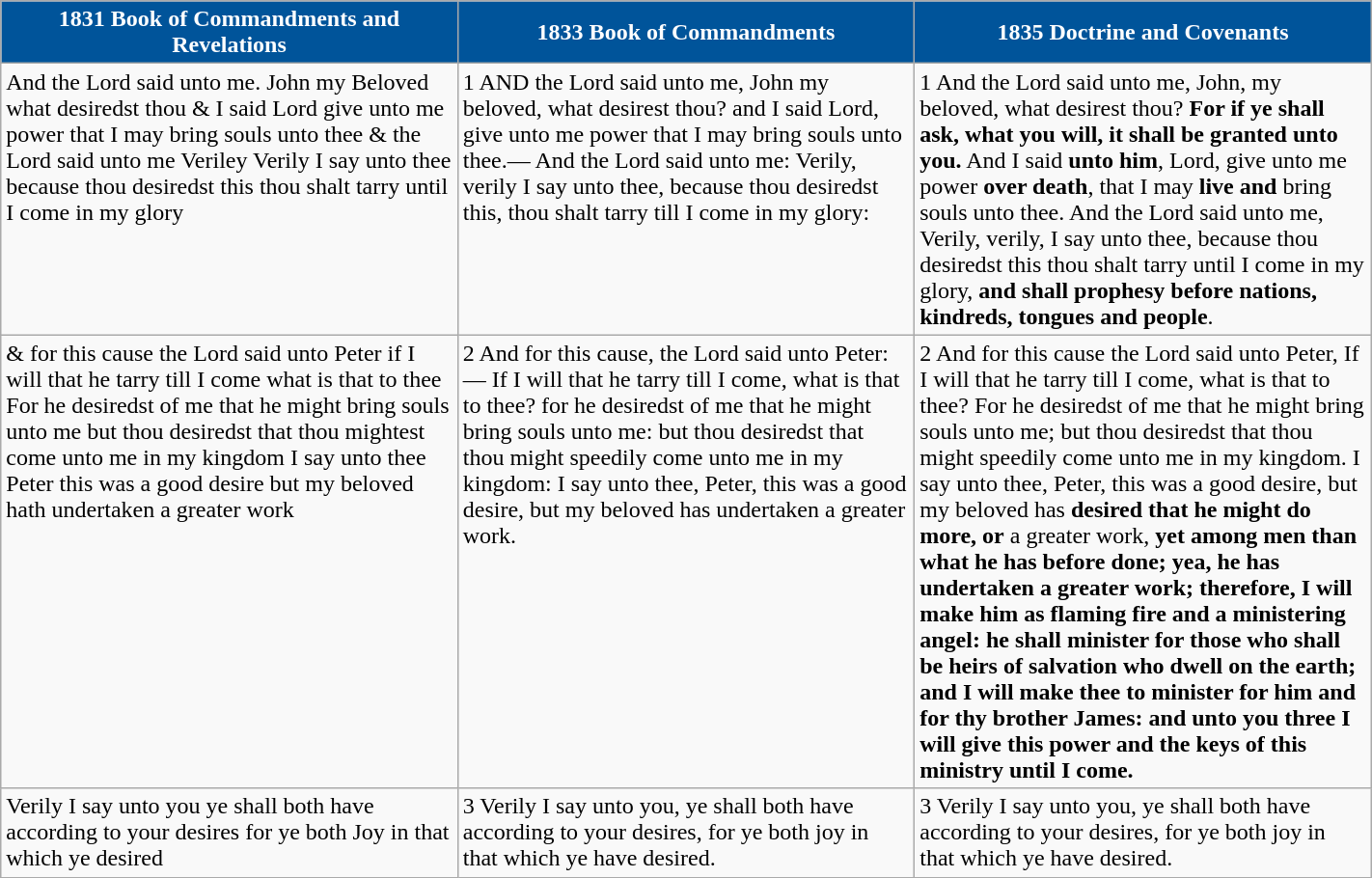<table class="wikitable plainrowheaders" style="width:75%; margin-left: auto; margin-right: auto; border: none;">
<tr>
<th style="background: #00549A; color:white; width: 25%">1831 Book of Commandments and Revelations</th>
<th style="background: #00549A; color:white; width: 25%">1833 Book of Commandments</th>
<th style="background: #00549A; color:white; width: 25%">1835 Doctrine and Covenants</th>
</tr>
<tr>
<td style="vertical-align: top;">And the Lord said unto me. John my Beloved what desiredst thou & I said Lord give unto me power that I may bring souls unto thee & the Lord said unto me Veriley Verily I say unto thee because thou desiredst this thou shalt tarry until I come in my glory</td>
<td style="vertical-align: top;">1 AND the Lord said unto me, John my beloved, what desirest thou? and I said Lord, give unto me power that I may bring souls unto thee.— And the Lord said unto me: Verily, verily I say unto thee, because thou desiredst this, thou shalt tarry till I come in my glory:</td>
<td style="vertical-align: top;">1 And the Lord said unto me, John, my beloved, what desirest thou? <strong>For if ye shall ask, what you will, it shall be granted unto you.</strong> And I said <strong>unto him</strong>, Lord, give unto me power <strong>over death</strong>, that I may <strong>live and</strong> bring souls unto thee. And the Lord said unto me, Verily, verily, I say unto thee, because thou desiredst this thou shalt tarry until I come in my glory, <strong>and shall prophesy before nations, kindreds, tongues and people</strong>.</td>
</tr>
<tr>
<td style="vertical-align: top;">& for this cause the Lord said unto Peter if I will that he tarry till I come what is that to thee For he desiredst of me that he might bring souls unto me but thou desiredst that thou mightest come unto me in my kingdom I say unto thee Peter this was a good desire but my beloved hath undertaken a greater work</td>
<td style="vertical-align: top;">2 And for this cause, the Lord said unto Peter:— If I will that he tarry till I come, what is that to thee? for he desiredst of me that he might bring souls unto me: but thou desiredst that thou might speedily come unto me in my kingdom: I say unto thee, Peter, this was a good desire, but my beloved has undertaken a greater work.</td>
<td style="vertical-align: top;">2 And for this cause the Lord said unto Peter, If I will that he tarry till I come, what is that to thee? For he desiredst of me that he might bring souls unto me; but thou desiredst that thou might speedily come unto me in my kingdom. I say unto thee, Peter, this was a good desire, but my beloved has <strong>desired that he might do more, or</strong> a greater work, <strong>yet among men than what he has before done; yea, he has undertaken a greater work; therefore, I will make him as flaming fire and a ministering angel: he shall minister for those who shall be heirs of salvation who dwell on the earth; and I will make thee to minister for him and for thy brother James: and unto you three I will give this power and the keys of this ministry until I come.</strong></td>
</tr>
<tr>
<td style="vertical-align: top;">Verily I say unto you ye shall both have according to your desires for ye both Joy in that which ye desired</td>
<td style="vertical-align: top;">3 Verily I say unto you, ye shall both have according to your desires, for ye both joy in that which ye have desired.</td>
<td style="vertical-align: top;">3 Verily I say unto you, ye shall both have according to your desires, for ye both joy in that which ye have desired.</td>
</tr>
</table>
